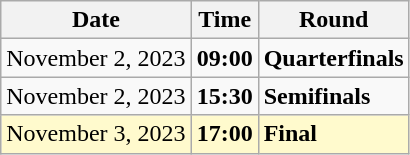<table class="wikitable">
<tr>
<th>Date</th>
<th>Time</th>
<th>Round</th>
</tr>
<tr>
<td>November 2, 2023</td>
<td><strong>09:00</strong></td>
<td><strong>Quarterfinals</strong></td>
</tr>
<tr>
<td>November 2, 2023</td>
<td><strong>15:30</strong></td>
<td><strong>Semifinals</strong></td>
</tr>
<tr style=background:lemonchiffon>
<td>November 3, 2023</td>
<td><strong>17:00</strong></td>
<td><strong>Final</strong></td>
</tr>
</table>
